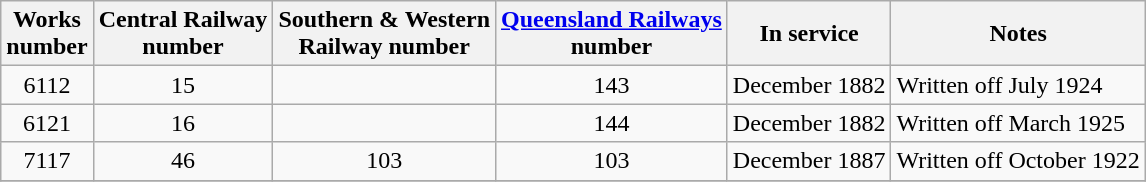<table class="wikitable sortable">
<tr>
<th>Works<br>number</th>
<th>Central Railway<br>number</th>
<th>Southern & Western<br>Railway number</th>
<th><a href='#'>Queensland Railways</a><br>number</th>
<th>In service</th>
<th>Notes</th>
</tr>
<tr>
<td align=center>6112</td>
<td align=center>15</td>
<td align=center></td>
<td align=center>143</td>
<td>December 1882</td>
<td>Written off July 1924</td>
</tr>
<tr>
<td align=center>6121</td>
<td align=center>16</td>
<td align=center></td>
<td align=center>144</td>
<td>December 1882</td>
<td>Written off March 1925</td>
</tr>
<tr>
<td align=center>7117</td>
<td align=center>46</td>
<td align=center>103</td>
<td align=center>103</td>
<td>December 1887</td>
<td>Written off October 1922</td>
</tr>
<tr>
</tr>
</table>
